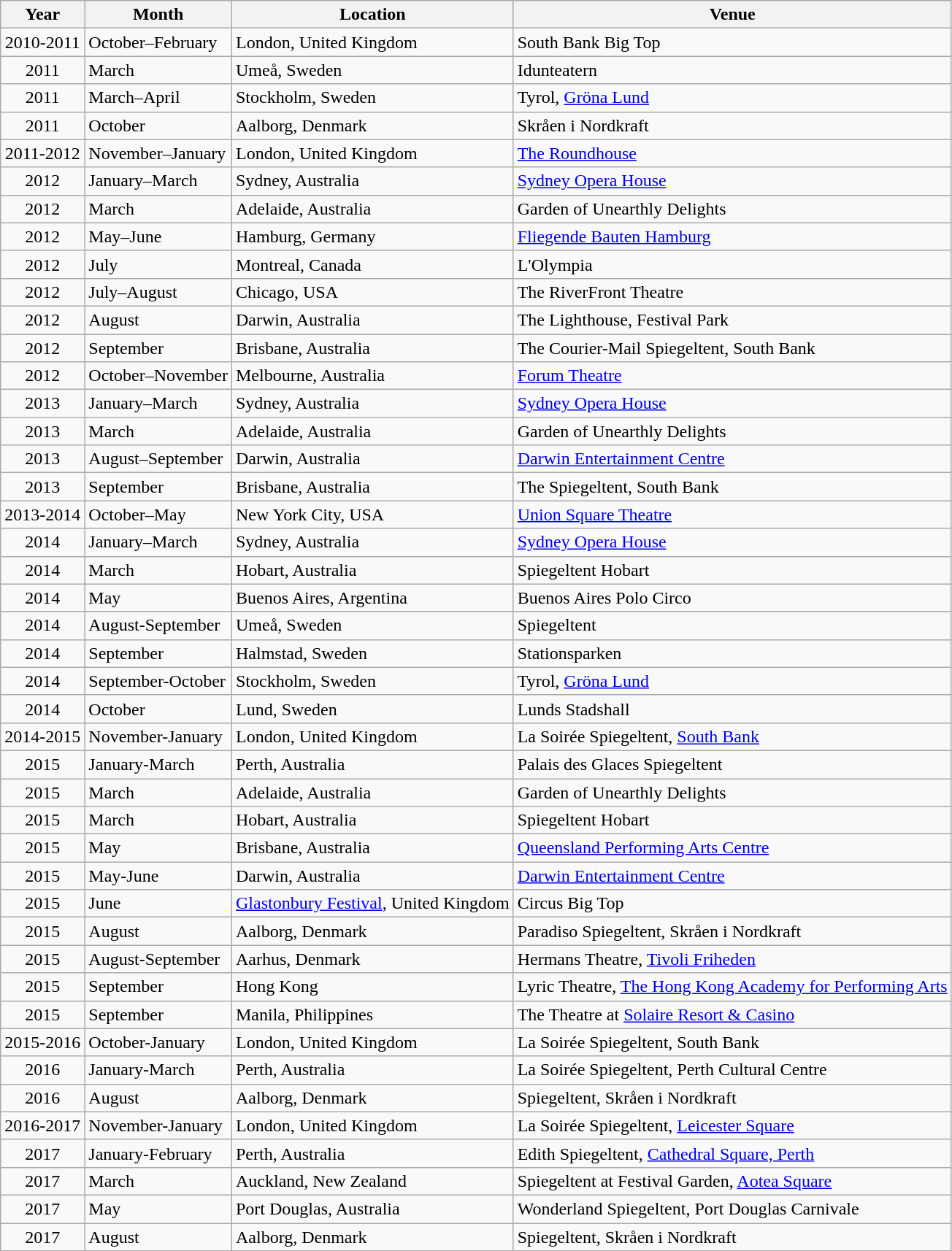<table class="wikitable">
<tr>
<th>Year</th>
<th>Month</th>
<th>Location</th>
<th>Venue</th>
</tr>
<tr>
<td align=center>2010-2011</td>
<td>October–February</td>
<td>London, United Kingdom</td>
<td>South Bank Big Top</td>
</tr>
<tr>
<td align=center>2011</td>
<td>March</td>
<td>Umeå, Sweden</td>
<td>Idunteatern</td>
</tr>
<tr>
<td align=center>2011</td>
<td>March–April</td>
<td>Stockholm, Sweden</td>
<td>Tyrol, <a href='#'>Gröna Lund</a></td>
</tr>
<tr>
<td align=center>2011</td>
<td>October</td>
<td>Aalborg, Denmark</td>
<td>Skråen i Nordkraft</td>
</tr>
<tr>
<td align=center>2011-2012</td>
<td>November–January</td>
<td>London, United Kingdom</td>
<td><a href='#'>The Roundhouse</a></td>
</tr>
<tr>
<td align=center>2012</td>
<td>January–March</td>
<td>Sydney, Australia</td>
<td><a href='#'>Sydney Opera House</a></td>
</tr>
<tr>
<td align=center>2012</td>
<td>March</td>
<td>Adelaide, Australia</td>
<td>Garden of Unearthly Delights</td>
</tr>
<tr>
<td align=center>2012</td>
<td>May–June</td>
<td>Hamburg, Germany</td>
<td><a href='#'>Fliegende Bauten Hamburg</a></td>
</tr>
<tr>
<td align=center>2012</td>
<td>July</td>
<td>Montreal, Canada</td>
<td>L'Olympia</td>
</tr>
<tr>
<td align=center>2012</td>
<td>July–August</td>
<td>Chicago, USA</td>
<td>The RiverFront Theatre</td>
</tr>
<tr>
<td align=center>2012</td>
<td>August</td>
<td>Darwin, Australia</td>
<td>The Lighthouse, Festival Park</td>
</tr>
<tr>
<td align=center>2012</td>
<td>September</td>
<td>Brisbane, Australia</td>
<td>The Courier-Mail Spiegeltent, South Bank</td>
</tr>
<tr>
<td align=center>2012</td>
<td>October–November</td>
<td>Melbourne, Australia</td>
<td><a href='#'>Forum Theatre</a></td>
</tr>
<tr>
<td align=center>2013</td>
<td>January–March</td>
<td>Sydney, Australia</td>
<td><a href='#'>Sydney Opera House</a></td>
</tr>
<tr>
<td align=center>2013</td>
<td>March</td>
<td>Adelaide, Australia</td>
<td>Garden of Unearthly Delights</td>
</tr>
<tr>
<td align=center>2013</td>
<td>August–September</td>
<td>Darwin, Australia</td>
<td><a href='#'>Darwin Entertainment Centre</a></td>
</tr>
<tr>
<td align=center>2013</td>
<td>September</td>
<td>Brisbane, Australia</td>
<td>The Spiegeltent, South Bank</td>
</tr>
<tr>
<td align=center>2013-2014</td>
<td>October–May</td>
<td>New York City, USA</td>
<td><a href='#'>Union Square Theatre</a></td>
</tr>
<tr>
<td align=center>2014</td>
<td>January–March</td>
<td>Sydney, Australia</td>
<td><a href='#'>Sydney Opera House</a></td>
</tr>
<tr>
<td align=center>2014</td>
<td>March</td>
<td>Hobart, Australia</td>
<td>Spiegeltent Hobart</td>
</tr>
<tr>
<td align=center>2014</td>
<td>May</td>
<td>Buenos Aires, Argentina</td>
<td>Buenos Aires Polo Circo</td>
</tr>
<tr>
<td align=center>2014</td>
<td>August-September</td>
<td>Umeå, Sweden</td>
<td>Spiegeltent</td>
</tr>
<tr>
<td align=center>2014</td>
<td>September</td>
<td>Halmstad, Sweden</td>
<td>Stationsparken</td>
</tr>
<tr>
<td align=center>2014</td>
<td>September-October</td>
<td>Stockholm, Sweden</td>
<td>Tyrol, <a href='#'>Gröna Lund</a></td>
</tr>
<tr>
<td align=center>2014</td>
<td>October</td>
<td>Lund, Sweden</td>
<td>Lunds Stadshall</td>
</tr>
<tr>
<td align=center>2014-2015</td>
<td>November-January</td>
<td>London, United Kingdom</td>
<td>La Soirée Spiegeltent, <a href='#'>South Bank</a></td>
</tr>
<tr>
<td align=center>2015</td>
<td>January-March</td>
<td>Perth, Australia</td>
<td>Palais des Glaces Spiegeltent</td>
</tr>
<tr>
<td align=center>2015</td>
<td>March</td>
<td>Adelaide, Australia</td>
<td>Garden of Unearthly Delights</td>
</tr>
<tr>
<td align=center>2015</td>
<td>March</td>
<td>Hobart, Australia</td>
<td>Spiegeltent Hobart</td>
</tr>
<tr>
<td align=center>2015</td>
<td>May</td>
<td>Brisbane, Australia</td>
<td><a href='#'>Queensland Performing Arts Centre</a></td>
</tr>
<tr>
<td align=center>2015</td>
<td>May-June</td>
<td>Darwin, Australia</td>
<td><a href='#'>Darwin Entertainment Centre</a></td>
</tr>
<tr>
<td align=center>2015</td>
<td>June</td>
<td><a href='#'>Glastonbury Festival</a>, United Kingdom</td>
<td>Circus Big Top</td>
</tr>
<tr>
<td align=center>2015</td>
<td>August</td>
<td>Aalborg, Denmark</td>
<td>Paradiso Spiegeltent, Skråen i Nordkraft</td>
</tr>
<tr>
<td align=center>2015</td>
<td>August-September</td>
<td>Aarhus, Denmark</td>
<td>Hermans Theatre, <a href='#'>Tivoli Friheden</a></td>
</tr>
<tr>
<td align=center>2015</td>
<td>September</td>
<td>Hong Kong</td>
<td>Lyric Theatre, <a href='#'>The Hong Kong Academy for Performing Arts</a></td>
</tr>
<tr>
<td align=center>2015</td>
<td>September</td>
<td>Manila, Philippines</td>
<td>The Theatre at <a href='#'>Solaire Resort & Casino</a></td>
</tr>
<tr>
<td align=center>2015-2016</td>
<td>October-January</td>
<td>London, United Kingdom</td>
<td>La Soirée Spiegeltent, South Bank</td>
</tr>
<tr>
<td align=center>2016</td>
<td>January-March</td>
<td>Perth, Australia</td>
<td>La Soirée Spiegeltent, Perth Cultural Centre</td>
</tr>
<tr>
<td align=center>2016</td>
<td>August</td>
<td>Aalborg, Denmark</td>
<td>Spiegeltent, Skråen i Nordkraft</td>
</tr>
<tr>
<td align=center>2016-2017</td>
<td>November-January</td>
<td>London, United Kingdom</td>
<td>La Soirée Spiegeltent, <a href='#'>Leicester Square</a></td>
</tr>
<tr>
<td align=center>2017</td>
<td>January-February</td>
<td>Perth, Australia</td>
<td>Edith Spiegeltent, <a href='#'>Cathedral Square, Perth</a></td>
</tr>
<tr>
<td align=center>2017</td>
<td>March</td>
<td>Auckland, New Zealand</td>
<td>Spiegeltent at Festival Garden, <a href='#'>Aotea Square</a></td>
</tr>
<tr>
<td align=center>2017</td>
<td>May</td>
<td>Port Douglas, Australia</td>
<td>Wonderland Spiegeltent, Port Douglas Carnivale</td>
</tr>
<tr>
<td align=center>2017</td>
<td>August</td>
<td>Aalborg, Denmark</td>
<td>Spiegeltent, Skråen i Nordkraft</td>
</tr>
</table>
